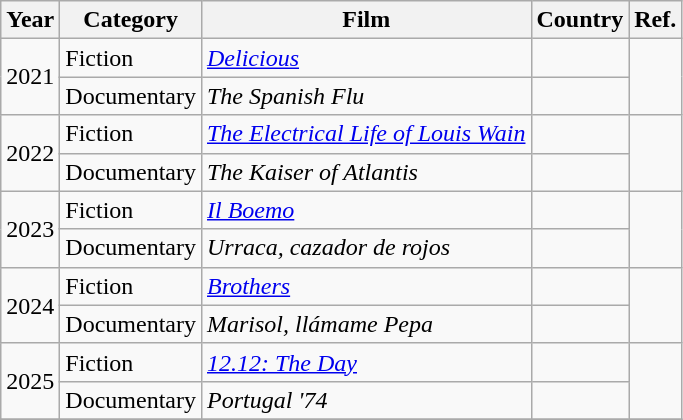<table class="wikitable">
<tr>
<th>Year</th>
<th>Category</th>
<th>Film</th>
<th>Country</th>
<th>Ref.</th>
</tr>
<tr>
<td rowspan=2>2021</td>
<td>Fiction</td>
<td><em><a href='#'>Delicious</a></em></td>
<td></td>
<td rowspan=2></td>
</tr>
<tr>
<td>Documentary</td>
<td><em>The Spanish Flu</em></td>
<td></td>
</tr>
<tr>
<td rowspan=2>2022</td>
<td>Fiction</td>
<td><em><a href='#'>The Electrical Life of Louis Wain</a></em></td>
<td></td>
<td rowspan=2></td>
</tr>
<tr>
<td>Documentary</td>
<td><em>The Kaiser of Atlantis</em></td>
<td> </td>
</tr>
<tr>
<td rowspan=2>2023</td>
<td>Fiction</td>
<td><em><a href='#'>Il Boemo</a></em></td>
<td></td>
<td rowspan=2></td>
</tr>
<tr>
<td>Documentary</td>
<td><em>Urraca, cazador de rojos</em></td>
<td></td>
</tr>
<tr>
<td rowspan=2>2024</td>
<td>Fiction</td>
<td><em><a href='#'>Brothers</a></em></td>
<td></td>
<td rowspan=2></td>
</tr>
<tr>
<td>Documentary</td>
<td><em>Marisol, llámame Pepa</em></td>
<td></td>
</tr>
<tr>
<td rowspan=2>2025</td>
<td>Fiction</td>
<td><em><a href='#'>12.12: The Day</a></em></td>
<td></td>
<td rowspan=2></td>
</tr>
<tr>
<td>Documentary</td>
<td><em>Portugal '74</em></td>
<td></td>
</tr>
<tr>
</tr>
</table>
